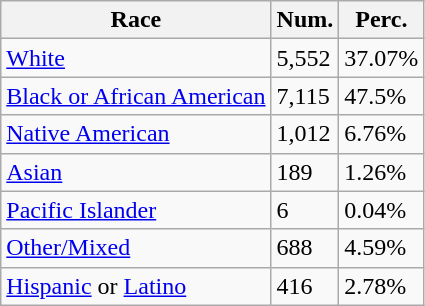<table class="wikitable">
<tr>
<th>Race</th>
<th>Num.</th>
<th>Perc.</th>
</tr>
<tr>
<td><a href='#'>White</a></td>
<td>5,552</td>
<td>37.07%</td>
</tr>
<tr>
<td><a href='#'>Black or African American</a></td>
<td>7,115</td>
<td>47.5%</td>
</tr>
<tr>
<td><a href='#'>Native American</a></td>
<td>1,012</td>
<td>6.76%</td>
</tr>
<tr>
<td><a href='#'>Asian</a></td>
<td>189</td>
<td>1.26%</td>
</tr>
<tr>
<td><a href='#'>Pacific Islander</a></td>
<td>6</td>
<td>0.04%</td>
</tr>
<tr>
<td><a href='#'>Other/Mixed</a></td>
<td>688</td>
<td>4.59%</td>
</tr>
<tr>
<td><a href='#'>Hispanic</a> or <a href='#'>Latino</a></td>
<td>416</td>
<td>2.78%</td>
</tr>
</table>
